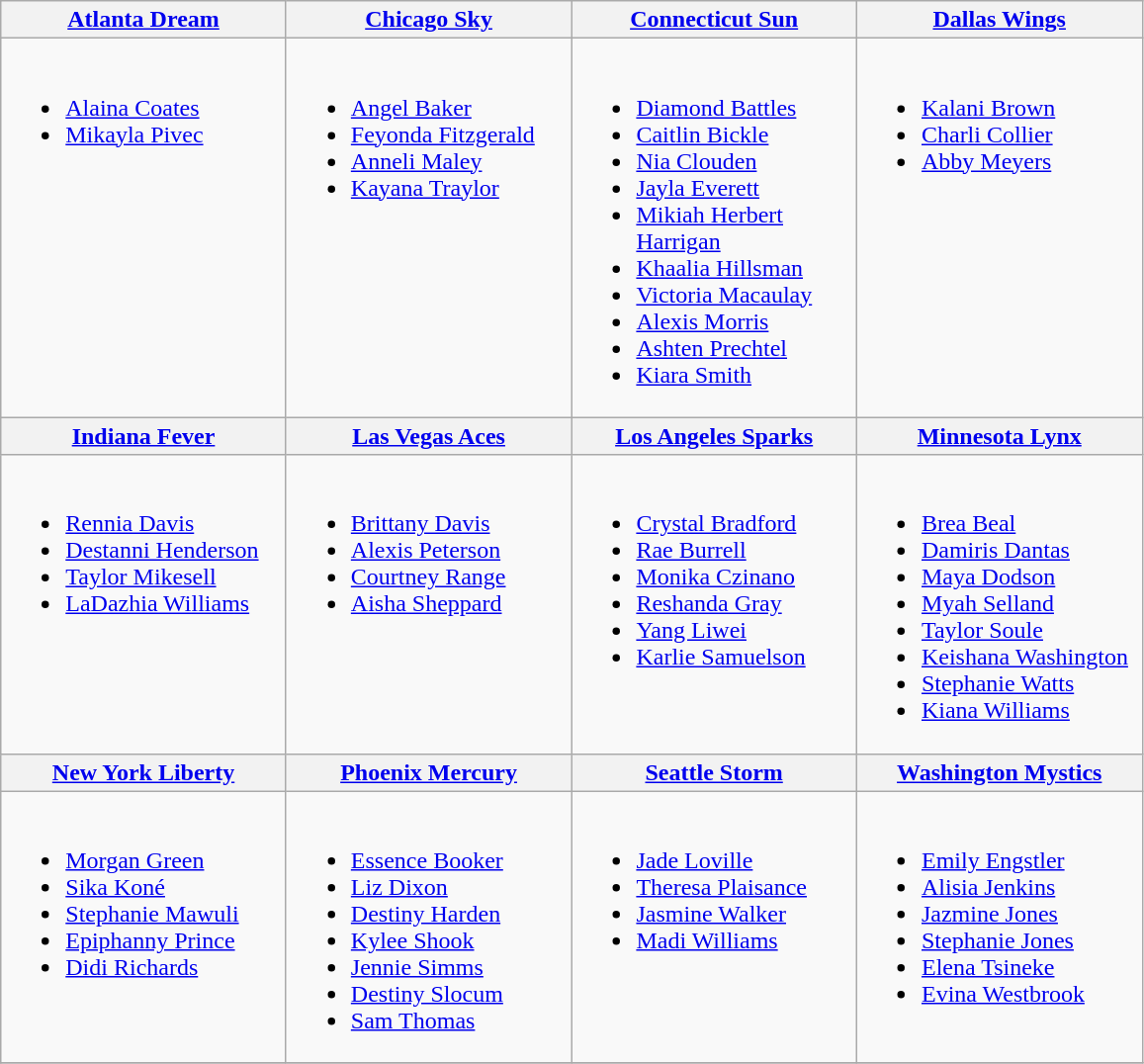<table class="wikitable">
<tr>
<th style="width:185px"><a href='#'>Atlanta Dream</a></th>
<th style="width:185px"><a href='#'>Chicago Sky</a></th>
<th style="width:185px"><a href='#'>Connecticut Sun</a></th>
<th style="width:185px"><a href='#'>Dallas Wings</a></th>
</tr>
<tr>
<td valign=top><br><ul><li><a href='#'>Alaina Coates</a></li><li><a href='#'>Mikayla Pivec</a></li></ul></td>
<td valign=top><br><ul><li><a href='#'>Angel Baker</a></li><li><a href='#'>Feyonda Fitzgerald</a></li><li><a href='#'>Anneli Maley</a></li><li><a href='#'>Kayana Traylor</a></li></ul></td>
<td valign=top><br><ul><li><a href='#'>Diamond Battles</a></li><li><a href='#'>Caitlin Bickle</a></li><li><a href='#'>Nia Clouden</a></li><li><a href='#'>Jayla Everett</a></li><li><a href='#'>Mikiah Herbert Harrigan</a></li><li><a href='#'>Khaalia Hillsman</a></li><li><a href='#'>Victoria Macaulay</a></li><li><a href='#'>Alexis Morris</a></li><li><a href='#'>Ashten Prechtel</a></li><li><a href='#'>Kiara Smith</a></li></ul></td>
<td valign=top><br><ul><li><a href='#'>Kalani Brown</a></li><li><a href='#'>Charli Collier</a></li><li><a href='#'>Abby Meyers</a></li></ul></td>
</tr>
<tr>
<th style="width:185px"><a href='#'>Indiana Fever</a></th>
<th style="width:185px"><a href='#'>Las Vegas Aces</a></th>
<th style="width:185px"><a href='#'>Los Angeles Sparks</a></th>
<th style="width:185px"><a href='#'>Minnesota Lynx</a></th>
</tr>
<tr>
<td valign=top><br><ul><li><a href='#'>Rennia Davis</a></li><li><a href='#'>Destanni Henderson</a></li><li><a href='#'>Taylor Mikesell</a></li><li><a href='#'>LaDazhia Williams</a></li></ul></td>
<td valign=top><br><ul><li><a href='#'>Brittany Davis</a></li><li><a href='#'>Alexis Peterson</a></li><li><a href='#'>Courtney Range</a></li><li><a href='#'>Aisha Sheppard</a></li></ul></td>
<td valign=top><br><ul><li><a href='#'>Crystal Bradford</a></li><li><a href='#'>Rae Burrell</a></li><li><a href='#'>Monika Czinano</a></li><li><a href='#'>Reshanda Gray</a></li><li><a href='#'>Yang Liwei</a></li><li><a href='#'>Karlie Samuelson</a></li></ul></td>
<td valign=top><br><ul><li><a href='#'>Brea Beal</a></li><li><a href='#'>Damiris Dantas</a></li><li><a href='#'>Maya Dodson</a></li><li><a href='#'>Myah Selland</a></li><li><a href='#'>Taylor Soule</a></li><li><a href='#'>Keishana Washington</a></li><li><a href='#'>Stephanie Watts</a></li><li><a href='#'>Kiana Williams</a></li></ul></td>
</tr>
<tr>
<th style="width:185px"><a href='#'>New York Liberty</a></th>
<th style="width:185px"><a href='#'>Phoenix Mercury</a></th>
<th style="width:185px"><a href='#'>Seattle Storm</a></th>
<th style="width:185px"><a href='#'>Washington Mystics</a></th>
</tr>
<tr>
<td valign=top><br><ul><li><a href='#'>Morgan Green</a></li><li><a href='#'>Sika Koné</a></li><li><a href='#'>Stephanie Mawuli</a></li><li><a href='#'>Epiphanny Prince</a></li><li><a href='#'>Didi Richards</a></li></ul></td>
<td valign=top><br><ul><li><a href='#'>Essence Booker</a></li><li><a href='#'>Liz Dixon</a></li><li><a href='#'>Destiny Harden</a></li><li><a href='#'>Kylee Shook</a></li><li><a href='#'>Jennie Simms</a></li><li><a href='#'>Destiny Slocum</a></li><li><a href='#'>Sam Thomas</a></li></ul></td>
<td valign=top><br><ul><li><a href='#'>Jade Loville</a></li><li><a href='#'>Theresa Plaisance</a></li><li><a href='#'>Jasmine Walker</a></li><li><a href='#'>Madi Williams</a></li></ul></td>
<td valign=top><br><ul><li><a href='#'>Emily Engstler</a></li><li><a href='#'>Alisia Jenkins</a></li><li><a href='#'>Jazmine Jones</a></li><li><a href='#'>Stephanie Jones</a></li><li><a href='#'>Elena Tsineke</a></li><li><a href='#'>Evina Westbrook</a></li></ul></td>
</tr>
<tr>
</tr>
</table>
